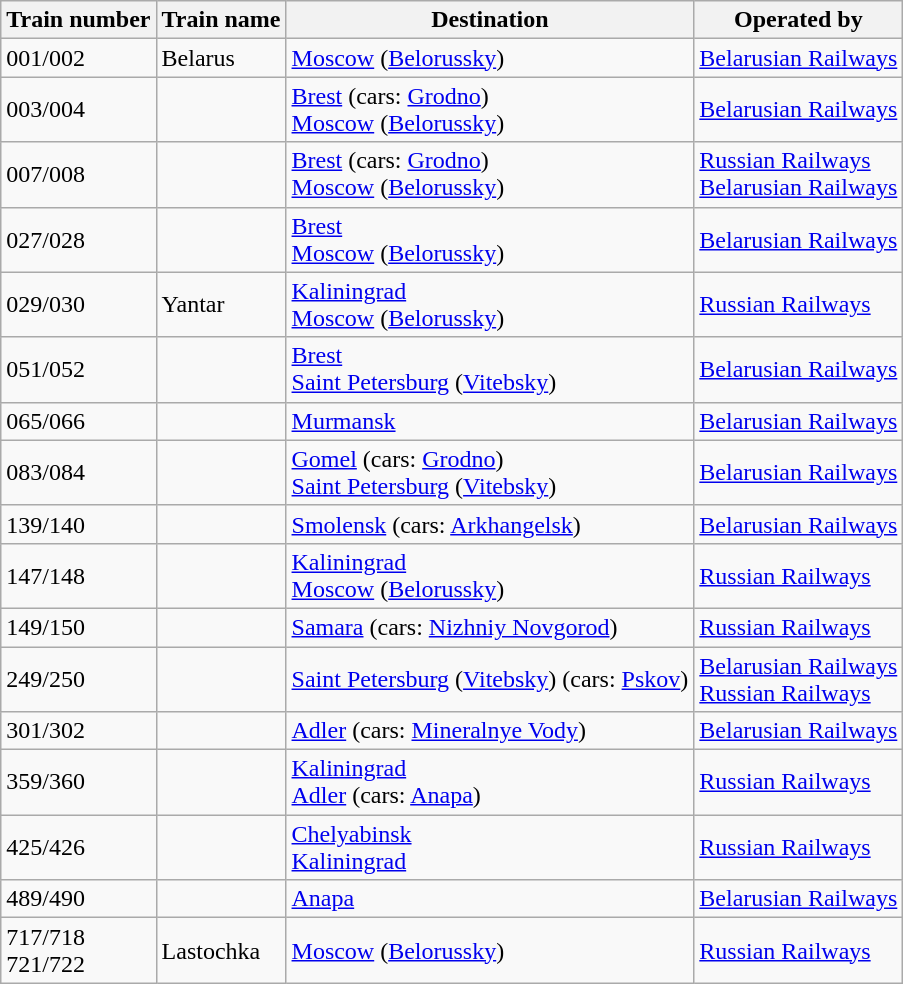<table class="wikitable">
<tr>
<th>Train number</th>
<th>Train name</th>
<th>Destination</th>
<th>Operated by</th>
</tr>
<tr>
<td>001/002</td>
<td>Belarus</td>
<td> <a href='#'>Moscow</a> (<a href='#'>Belorussky</a>)</td>
<td> <a href='#'>Belarusian Railways</a></td>
</tr>
<tr>
<td>003/004</td>
<td></td>
<td> <a href='#'>Brest</a> (cars:  <a href='#'>Grodno</a>)<br> <a href='#'>Moscow</a> (<a href='#'>Belorussky</a>)</td>
<td> <a href='#'>Belarusian Railways</a></td>
</tr>
<tr>
<td>007/008</td>
<td></td>
<td> <a href='#'>Brest</a> (cars:  <a href='#'>Grodno</a>)<br> <a href='#'>Moscow</a> (<a href='#'>Belorussky</a>)</td>
<td> <a href='#'>Russian Railways</a><br> <a href='#'>Belarusian Railways</a></td>
</tr>
<tr>
<td>027/028</td>
<td></td>
<td> <a href='#'>Brest</a><br> <a href='#'>Moscow</a> (<a href='#'>Belorussky</a>)</td>
<td> <a href='#'>Belarusian Railways</a></td>
</tr>
<tr>
<td>029/030</td>
<td>Yantar</td>
<td> <a href='#'>Kaliningrad</a><br> <a href='#'>Moscow</a> (<a href='#'>Belorussky</a>)</td>
<td> <a href='#'>Russian Railways</a></td>
</tr>
<tr>
<td>051/052</td>
<td></td>
<td> <a href='#'>Brest</a><br> <a href='#'>Saint Petersburg</a> (<a href='#'>Vitebsky</a>)</td>
<td> <a href='#'>Belarusian Railways</a></td>
</tr>
<tr>
<td>065/066</td>
<td></td>
<td> <a href='#'>Murmansk</a></td>
<td> <a href='#'>Belarusian Railways</a></td>
</tr>
<tr>
<td>083/084</td>
<td></td>
<td> <a href='#'>Gomel</a> (cars:  <a href='#'>Grodno</a>)<br> <a href='#'>Saint Petersburg</a> (<a href='#'>Vitebsky</a>)<br></td>
<td> <a href='#'>Belarusian Railways</a></td>
</tr>
<tr>
<td>139/140</td>
<td></td>
<td> <a href='#'>Smolensk</a> (cars:  <a href='#'>Arkhangelsk</a>)</td>
<td> <a href='#'>Belarusian Railways</a></td>
</tr>
<tr>
<td>147/148</td>
<td></td>
<td> <a href='#'>Kaliningrad</a><br> <a href='#'>Moscow</a> (<a href='#'>Belorussky</a>)</td>
<td> <a href='#'>Russian Railways</a></td>
</tr>
<tr>
<td>149/150</td>
<td></td>
<td> <a href='#'>Samara</a> (cars:  <a href='#'>Nizhniy Novgorod</a>)</td>
<td> <a href='#'>Russian Railways</a></td>
</tr>
<tr>
<td>249/250</td>
<td></td>
<td> <a href='#'>Saint Petersburg</a> (<a href='#'>Vitebsky</a>) (cars:  <a href='#'>Pskov</a>)</td>
<td> <a href='#'>Belarusian Railways</a><br><a href='#'>Russian Railways</a></td>
</tr>
<tr>
<td>301/302</td>
<td></td>
<td> <a href='#'>Adler</a> (cars:  <a href='#'>Mineralnye Vody</a>)</td>
<td> <a href='#'>Belarusian Railways</a></td>
</tr>
<tr>
<td>359/360</td>
<td></td>
<td> <a href='#'>Kaliningrad</a><br> <a href='#'>Adler</a>  (cars:  <a href='#'>Anapa</a>)</td>
<td> <a href='#'>Russian Railways</a></td>
</tr>
<tr>
<td>425/426</td>
<td></td>
<td> <a href='#'>Chelyabinsk</a><br> <a href='#'>Kaliningrad</a></td>
<td> <a href='#'>Russian Railways</a></td>
</tr>
<tr>
<td>489/490</td>
<td></td>
<td> <a href='#'>Anapa</a></td>
<td> <a href='#'>Belarusian Railways</a></td>
</tr>
<tr>
<td>717/718<br>721/722</td>
<td>Lastochka</td>
<td> <a href='#'>Moscow</a> (<a href='#'>Belorussky</a>)</td>
<td> <a href='#'>Russian Railways</a></td>
</tr>
</table>
